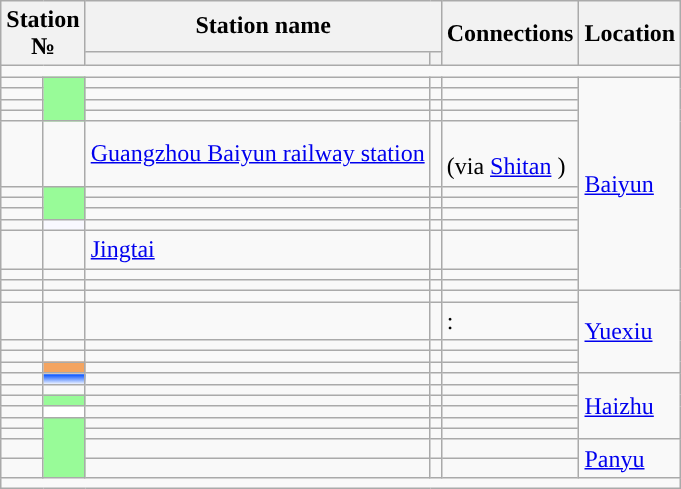<table class="wikitable">
<tr>
<th rowspan="2" colspan="2">Station<br>№</th>
<th colspan="2">Station name</th>
<th rowspan="2">Connections<br></th>
<th rowspan="2">Location</th>
</tr>
<tr>
<th></th>
<th></th>
</tr>
<tr style="background:#">
<td colspan = "7"></td>
</tr>
<tr>
<td></td>
<td rowspan="4" style=background:#98fb98></td>
<td></td>
<td></td>
<td> </td>
<td rowspan=12><a href='#'>Baiyun</a></td>
</tr>
<tr>
<td></td>
<td></td>
<td></td>
<td></td>
</tr>
<tr>
<td></td>
<td></td>
<td></td>
<td></td>
</tr>
<tr>
<td></td>
<td></td>
<td></td>
<td> </td>
</tr>
<tr>
<td></td>
<td></td>
<td><a href='#'>Guangzhou Baiyun railway station</a></td>
<td></td>
<td> <br> (via <a href='#'>Shitan</a> )<br></td>
</tr>
<tr>
<td></td>
<td rowspan="3" style=background:#98fb98></td>
<td></td>
<td></td>
<td></td>
</tr>
<tr>
<td></td>
<td></td>
<td></td>
<td></td>
</tr>
<tr>
<td></td>
<td></td>
<td></td>
<td> </td>
</tr>
<tr>
<td></td>
<td style=background:#F8F8FF></td>
<td></td>
<td></td>
<td></td>
</tr>
<tr>
<td></td>
<td></td>
<td><a href='#'>Jingtai</a></td>
<td></td>
<td></td>
</tr>
<tr>
<td></td>
<td></td>
<td></td>
<td></td>
<td></td>
</tr>
<tr>
<td></td>
<td></td>
<td></td>
<td></td>
<td> </td>
</tr>
<tr>
<td></td>
<td></td>
<td></td>
<td></td>
<td></td>
<td rowspan=5><a href='#'>Yuexiu</a></td>
</tr>
<tr>
<td></td>
<td></td>
<td></td>
<td></td>
<td>:   <br> </td>
</tr>
<tr>
<td></td>
<td></td>
<td></td>
<td></td>
<td> </td>
</tr>
<tr>
<td></td>
<td></td>
<td></td>
<td></td>
<td>   </td>
</tr>
<tr>
<td></td>
<td style=background:#f4a460></td>
<td></td>
<td></td>
<td></td>
</tr>
<tr>
<td></td>
<td style="background-image: linear-gradient(to bottom, #004eff, #FFFFFF);"></td>
<td></td>
<td></td>
<td></td>
<td rowspan=6><a href='#'>Haizhu</a></td>
</tr>
<tr>
<td></td>
<td></td>
<td></td>
<td></td>
<td> </td>
</tr>
<tr>
<td></td>
<td style=background:#98fb98></td>
<td></td>
<td></td>
<td></td>
</tr>
<tr>
<td></td>
<td style=background:#FFFFFF></td>
<td></td>
<td></td>
<td> </td>
</tr>
<tr>
<td></td>
<td rowspan="4" style=background:#98fb98></td>
<td></td>
<td></td>
<td></td>
</tr>
<tr>
<td></td>
<td></td>
<td></td>
<td> </td>
</tr>
<tr>
<td></td>
<td></td>
<td></td>
<td> </td>
<td rowspan=2><a href='#'>Panyu</a></td>
</tr>
<tr>
<td></td>
<td></td>
<td></td>
<td>   </td>
</tr>
<tr style="background:#">
<td colspan = "7"></td>
</tr>
</table>
